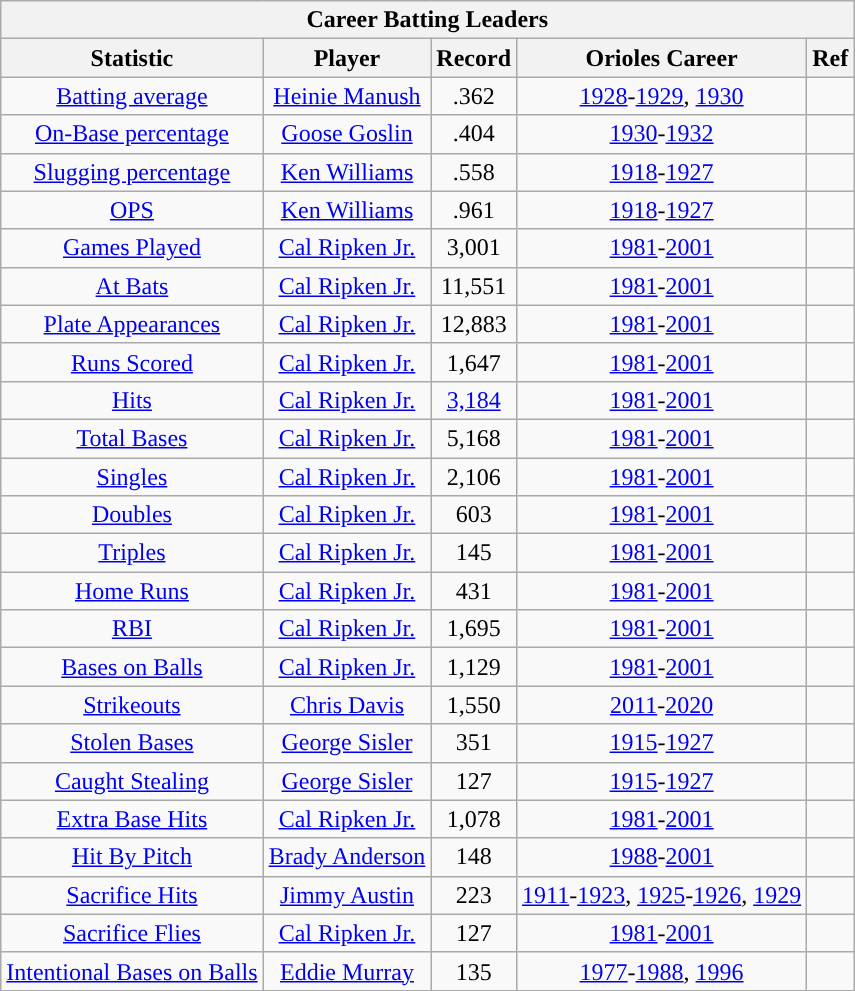<table class="wikitable sortable" style="text-align:center">
<tr>
<th colspan=5>Career Batting Leaders</th>
</tr>
<tr>
<th scope="col">Statistic</th>
<th scope="col">Player</th>
<th scope="col" class="unsortable">Record</th>
<th scope="col">Orioles Career</th>
<th scope="col" class="unsortable">Ref</th>
</tr>
<tr>
<td><a href='#'>Batting average</a></td>
<td><a href='#'>Heinie Manush</a></td>
<td>.362</td>
<td><a href='#'>1928</a>-<a href='#'>1929</a>, <a href='#'>1930</a></td>
<td></td>
</tr>
<tr>
<td><a href='#'>On-Base percentage</a></td>
<td><a href='#'>Goose Goslin</a></td>
<td>.404</td>
<td><a href='#'>1930</a>-<a href='#'>1932</a></td>
<td></td>
</tr>
<tr>
<td><a href='#'>Slugging percentage</a></td>
<td><a href='#'>Ken Williams</a></td>
<td>.558</td>
<td><a href='#'>1918</a>-<a href='#'>1927</a></td>
<td></td>
</tr>
<tr>
<td><a href='#'>OPS</a></td>
<td><a href='#'>Ken Williams</a></td>
<td>.961</td>
<td><a href='#'>1918</a>-<a href='#'>1927</a></td>
<td></td>
</tr>
<tr>
<td><a href='#'>Games Played</a></td>
<td><a href='#'>Cal Ripken Jr.</a></td>
<td>3,001</td>
<td><a href='#'>1981</a>-<a href='#'>2001</a></td>
<td></td>
</tr>
<tr>
<td><a href='#'>At Bats</a></td>
<td><a href='#'>Cal Ripken Jr.</a></td>
<td>11,551</td>
<td><a href='#'>1981</a>-<a href='#'>2001</a></td>
<td></td>
</tr>
<tr>
<td><a href='#'>Plate Appearances</a></td>
<td><a href='#'>Cal Ripken Jr.</a></td>
<td>12,883</td>
<td><a href='#'>1981</a>-<a href='#'>2001</a></td>
<td></td>
</tr>
<tr>
<td><a href='#'>Runs Scored</a></td>
<td><a href='#'>Cal Ripken Jr.</a></td>
<td>1,647</td>
<td><a href='#'>1981</a>-<a href='#'>2001</a></td>
<td></td>
</tr>
<tr>
<td><a href='#'>Hits</a></td>
<td><a href='#'>Cal Ripken Jr.</a></td>
<td><a href='#'>3,184</a></td>
<td><a href='#'>1981</a>-<a href='#'>2001</a></td>
<td></td>
</tr>
<tr>
<td><a href='#'>Total Bases</a></td>
<td><a href='#'>Cal Ripken Jr.</a></td>
<td>5,168</td>
<td><a href='#'>1981</a>-<a href='#'>2001</a></td>
<td></td>
</tr>
<tr>
<td><a href='#'>Singles</a></td>
<td><a href='#'>Cal Ripken Jr.</a></td>
<td>2,106</td>
<td><a href='#'>1981</a>-<a href='#'>2001</a></td>
<td></td>
</tr>
<tr>
<td><a href='#'>Doubles</a></td>
<td><a href='#'>Cal Ripken Jr.</a></td>
<td>603</td>
<td><a href='#'>1981</a>-<a href='#'>2001</a></td>
<td></td>
</tr>
<tr>
<td><a href='#'>Triples</a></td>
<td><a href='#'>Cal Ripken Jr.</a></td>
<td>145</td>
<td><a href='#'>1981</a>-<a href='#'>2001</a></td>
<td></td>
</tr>
<tr>
<td><a href='#'>Home Runs</a></td>
<td><a href='#'>Cal Ripken Jr.</a></td>
<td>431</td>
<td><a href='#'>1981</a>-<a href='#'>2001</a></td>
<td></td>
</tr>
<tr>
<td><a href='#'>RBI</a></td>
<td><a href='#'>Cal Ripken Jr.</a></td>
<td>1,695</td>
<td><a href='#'>1981</a>-<a href='#'>2001</a></td>
<td></td>
</tr>
<tr>
<td><a href='#'>Bases on Balls</a></td>
<td><a href='#'>Cal Ripken Jr.</a></td>
<td>1,129</td>
<td><a href='#'>1981</a>-<a href='#'>2001</a></td>
<td></td>
</tr>
<tr>
<td><a href='#'>Strikeouts</a></td>
<td><a href='#'>Chris Davis</a></td>
<td>1,550</td>
<td><a href='#'>2011</a>-<a href='#'>2020</a></td>
<td></td>
</tr>
<tr>
<td><a href='#'>Stolen Bases</a></td>
<td><a href='#'>George Sisler</a></td>
<td>351</td>
<td><a href='#'>1915</a>-<a href='#'>1927</a></td>
<td></td>
</tr>
<tr>
<td><a href='#'>Caught Stealing</a></td>
<td><a href='#'>George Sisler</a></td>
<td>127</td>
<td><a href='#'>1915</a>-<a href='#'>1927</a></td>
<td></td>
</tr>
<tr>
<td><a href='#'>Extra Base Hits</a></td>
<td><a href='#'>Cal Ripken Jr.</a></td>
<td>1,078</td>
<td><a href='#'>1981</a>-<a href='#'>2001</a></td>
<td></td>
</tr>
<tr>
<td><a href='#'>Hit By Pitch</a></td>
<td><a href='#'>Brady Anderson</a></td>
<td>148</td>
<td><a href='#'>1988</a>-<a href='#'>2001</a></td>
<td></td>
</tr>
<tr>
<td><a href='#'>Sacrifice Hits</a></td>
<td><a href='#'>Jimmy Austin</a></td>
<td>223</td>
<td><a href='#'>1911</a>-<a href='#'>1923</a>, <a href='#'>1925</a>-<a href='#'>1926</a>, <a href='#'>1929</a></td>
<td></td>
</tr>
<tr>
<td><a href='#'>Sacrifice Flies</a></td>
<td><a href='#'>Cal Ripken Jr.</a></td>
<td>127</td>
<td><a href='#'>1981</a>-<a href='#'>2001</a></td>
<td></td>
</tr>
<tr>
<td><a href='#'>Intentional Bases on Balls</a></td>
<td><a href='#'>Eddie Murray</a></td>
<td>135</td>
<td><a href='#'>1977</a>-<a href='#'>1988</a>, <a href='#'>1996</a></td>
<td></td>
</tr>
</table>
